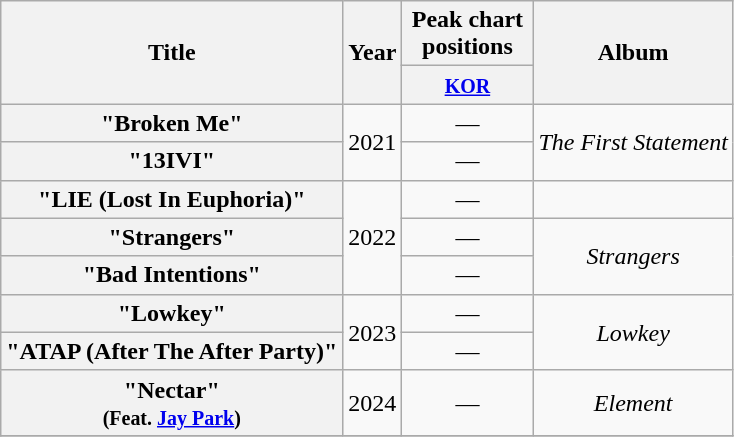<table class="wikitable plainrowheaders" style="text-align:center">
<tr>
<th rowspan="2" scope="col">Title</th>
<th rowspan="2" scope="col">Year</th>
<th colspan="1" scope="col" style="width:5em;">Peak chart positions</th>
<th rowspan="2">Album</th>
</tr>
<tr>
<th><small><a href='#'>KOR</a></small></th>
</tr>
<tr>
<th scope="row">"Broken Me"</th>
<td rowspan="2">2021</td>
<td>—</td>
<td rowspan="2"><em>The First Statement</em></td>
</tr>
<tr>
<th scope="row">"13IVI"</th>
<td>—</td>
</tr>
<tr>
<th scope="row">"LIE (Lost In Euphoria)"</th>
<td rowspan="3">2022</td>
<td>—</td>
<td></td>
</tr>
<tr>
<th scope="row">"Strangers"</th>
<td>—</td>
<td rowspan="2"><em>Strangers</em></td>
</tr>
<tr>
<th scope="row">"Bad Intentions"</th>
<td>—</td>
</tr>
<tr>
<th scope="row">"Lowkey"</th>
<td rowspan="2">2023</td>
<td>—</td>
<td rowspan="2"><em>Lowkey</em></td>
</tr>
<tr>
<th scope="row">"ATAP (After The After Party)"</th>
<td>—</td>
</tr>
<tr>
<th scope="row">"Nectar" <br><small>(Feat. <a href='#'>Jay Park</a>)</small></th>
<td rowspan="1">2024</td>
<td>—</td>
<td><em>Element</em></td>
</tr>
<tr>
</tr>
</table>
